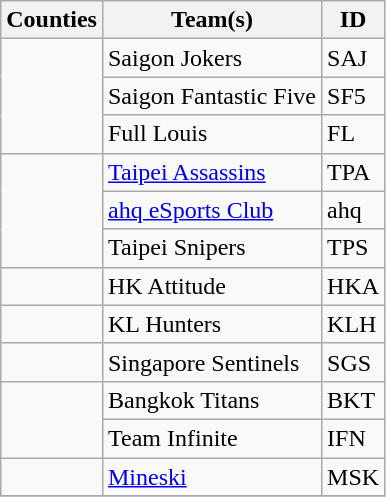<table class="wikitable">
<tr>
<th>Counties</th>
<th>Team(s)</th>
<th>ID</th>
</tr>
<tr>
<td rowspan=3></td>
<td> Saigon Jokers</td>
<td>SAJ</td>
</tr>
<tr>
<td> Saigon Fantastic Five</td>
<td>SF5</td>
</tr>
<tr>
<td> Full Louis</td>
<td>FL</td>
</tr>
<tr>
<td rowspan=3></td>
<td> <a href='#'>Taipei Assassins</a></td>
<td>TPA</td>
</tr>
<tr>
<td> <a href='#'>ahq eSports Club</a></td>
<td>ahq</td>
</tr>
<tr>
<td> Taipei Snipers</td>
<td>TPS</td>
</tr>
<tr>
<td></td>
<td>  HK Attitude</td>
<td>HKA</td>
</tr>
<tr>
<td></td>
<td> KL Hunters</td>
<td>KLH</td>
</tr>
<tr>
<td></td>
<td> Singapore Sentinels</td>
<td>SGS</td>
</tr>
<tr>
<td rowspan=2></td>
<td> Bangkok Titans</td>
<td>BKT</td>
</tr>
<tr>
<td> Team Infinite</td>
<td>IFN</td>
</tr>
<tr>
<td></td>
<td> <a href='#'>Mineski</a></td>
<td>MSK</td>
</tr>
<tr>
</tr>
</table>
